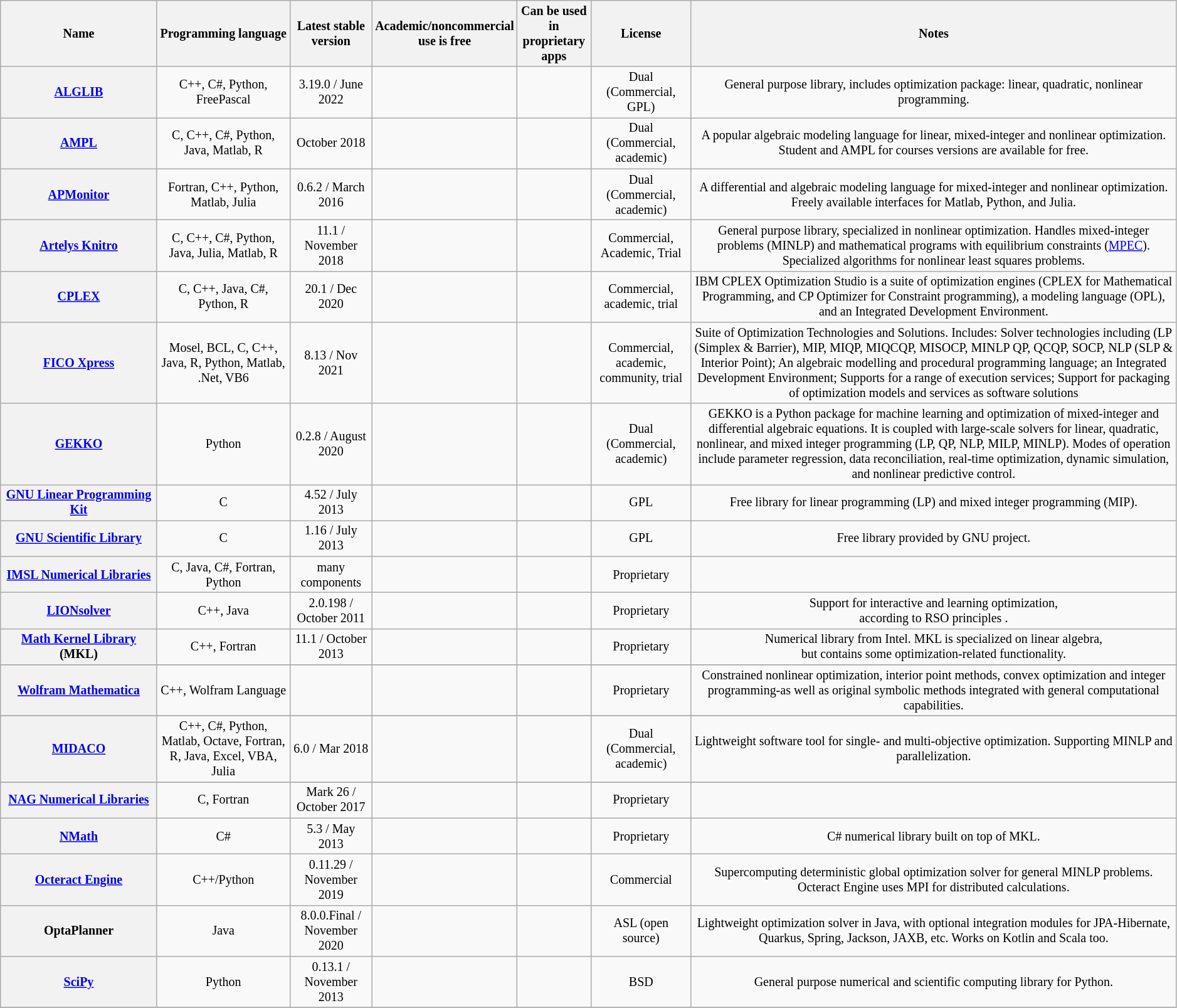<table class="wikitable sortable" style="font-size: smaller; text-align: center; width: auto;">
<tr>
<th style="width: 12em">Name</th>
<th>Programming language</th>
<th>Latest stable version</th>
<th>Academic/noncommercial<br>use is free</th>
<th>Can be used in<br>proprietary apps</th>
<th>License</th>
<th>Notes</th>
</tr>
<tr>
<th><a href='#'>ALGLIB</a></th>
<td>C++, C#, Python, FreePascal</td>
<td>3.19.0 / June 2022</td>
<td></td>
<td></td>
<td>Dual (Commercial, GPL)</td>
<td>General purpose library, includes optimization package: linear, quadratic, nonlinear programming.</td>
</tr>
<tr>
<th><a href='#'>AMPL</a></th>
<td>C, C++, C#, Python, Java, Matlab, R</td>
<td>October 2018</td>
<td></td>
<td></td>
<td>Dual (Commercial, academic)</td>
<td>A popular algebraic modeling language for linear, mixed-integer and nonlinear optimization. Student and AMPL for courses versions are available for free.</td>
</tr>
<tr>
<th><a href='#'>APMonitor</a></th>
<td>Fortran, C++, Python, Matlab, Julia</td>
<td>0.6.2 / March 2016</td>
<td></td>
<td></td>
<td>Dual (Commercial, academic)</td>
<td>A differential and algebraic modeling language for mixed-integer and nonlinear optimization. Freely available interfaces for Matlab, Python, and Julia.</td>
</tr>
<tr>
<th><a href='#'>Artelys Knitro</a></th>
<td>C, C++, C#, Python, Java, Julia, Matlab, R</td>
<td>11.1 / November 2018</td>
<td></td>
<td></td>
<td>Commercial, Academic, Trial</td>
<td>General purpose library, specialized in nonlinear optimization. Handles mixed-integer problems (MINLP) and mathematical programs with equilibrium constraints (<a href='#'>MPEC</a>). Specialized algorithms for nonlinear least squares problems.</td>
</tr>
<tr>
<th><a href='#'>CPLEX</a></th>
<td>C, C++, Java, C#, Python, R</td>
<td>20.1 / Dec 2020</td>
<td></td>
<td></td>
<td>Commercial, academic, trial</td>
<td>IBM CPLEX Optimization Studio is a suite of optimization engines (CPLEX for Mathematical Programming, and CP Optimizer for Constraint programming), a modeling language (OPL), and an Integrated Development Environment.</td>
</tr>
<tr>
<th><a href='#'>FICO Xpress</a></th>
<td>Mosel, BCL, C, C++, Java, R, Python, Matlab, .Net, VB6</td>
<td>8.13 / Nov 2021</td>
<td></td>
<td></td>
<td>Commercial, academic, community, trial</td>
<td>Suite of Optimization Technologies and Solutions. Includes: Solver technologies including (LP (Simplex & Barrier), MIP, MIQP, MIQCQP, MISOCP, MINLP QP, QCQP, SOCP, NLP (SLP & Interior Point); An algebraic modelling and procedural programming language; an Integrated Development Environment; Supports for a range of execution services; Support for packaging of optimization models and services as software solutions</td>
</tr>
<tr>
<th><a href='#'>GEKKO</a></th>
<td>Python</td>
<td>0.2.8 / August 2020</td>
<td></td>
<td></td>
<td>Dual (Commercial, academic)</td>
<td>GEKKO is a Python package for machine learning and optimization of mixed-integer and differential algebraic equations. It is coupled with large-scale solvers for linear, quadratic, nonlinear, and mixed integer programming (LP, QP, NLP, MILP, MINLP). Modes of operation include parameter regression, data reconciliation, real-time optimization, dynamic simulation, and nonlinear predictive control.</td>
</tr>
<tr>
<th><a href='#'>GNU Linear Programming Kit</a></th>
<td>C</td>
<td>4.52 / July 2013</td>
<td></td>
<td></td>
<td>GPL</td>
<td>Free library for linear programming (LP) and mixed integer programming (MIP).</td>
</tr>
<tr>
<th><a href='#'>GNU Scientific Library</a></th>
<td>C</td>
<td>1.16 / July 2013</td>
<td></td>
<td></td>
<td>GPL</td>
<td>Free library provided by GNU project.</td>
</tr>
<tr>
<th><a href='#'>IMSL Numerical Libraries</a></th>
<td>C, Java, C#, Fortran, Python</td>
<td>many components</td>
<td></td>
<td></td>
<td>Proprietary</td>
<td></td>
</tr>
<tr>
<th><a href='#'>LIONsolver</a></th>
<td>C++, Java</td>
<td>2.0.198 / October 2011</td>
<td></td>
<td></td>
<td>Proprietary</td>
<td>Support for interactive and learning optimization,<br>according to RSO principles
.</td>
</tr>
<tr>
<th><a href='#'>Math Kernel Library</a> (MKL)</th>
<td>C++, Fortran</td>
<td>11.1 / October 2013</td>
<td></td>
<td></td>
<td>Proprietary</td>
<td>Numerical library from Intel. MKL is specialized on linear algebra,<br>but contains some optimization-related functionality.</td>
</tr>
<tr>
</tr>
<tr>
<th><a href='#'>Wolfram Mathematica</a></th>
<td>C++, Wolfram Language</td>
<td></td>
<td></td>
<td></td>
<td>Proprietary</td>
<td>Constrained nonlinear optimization, interior point methods, convex optimization and integer programming-as well as original symbolic methods integrated with general computational capabilities.</td>
</tr>
<tr>
</tr>
<tr>
<th><a href='#'>MIDACO</a></th>
<td>C++, C#, Python, Matlab, Octave, Fortran, R, Java, Excel, VBA, Julia</td>
<td>6.0 / Mar 2018</td>
<td></td>
<td></td>
<td>Dual (Commercial, academic)</td>
<td>Lightweight software tool for single- and multi-objective optimization. Supporting MINLP and parallelization.</td>
</tr>
<tr>
</tr>
<tr>
<th><a href='#'>NAG Numerical Libraries</a></th>
<td>C, Fortran</td>
<td>Mark 26 / October 2017</td>
<td></td>
<td></td>
<td>Proprietary</td>
<td></td>
</tr>
<tr>
<th><a href='#'>NMath</a></th>
<td>C#</td>
<td>5.3 / May 2013</td>
<td></td>
<td></td>
<td>Proprietary</td>
<td>C# numerical library built on top of MKL.</td>
</tr>
<tr>
<th><a href='#'>Octeract Engine</a></th>
<td>C++/Python</td>
<td>0.11.29 / November 2019</td>
<td></td>
<td></td>
<td>Commercial</td>
<td>Supercomputing deterministic global optimization solver for general MINLP problems. Octeract Engine uses MPI for distributed calculations.</td>
</tr>
<tr>
<th>OptaPlanner</th>
<td>Java</td>
<td>8.0.0.Final / November 2020</td>
<td></td>
<td></td>
<td>ASL (open source)</td>
<td>Lightweight optimization solver in Java, with optional integration modules for JPA-Hibernate, Quarkus, Spring, Jackson, JAXB, etc. Works on Kotlin and Scala too.</td>
</tr>
<tr>
<th><a href='#'>SciPy</a></th>
<td>Python</td>
<td>0.13.1 / November 2013</td>
<td></td>
<td></td>
<td>BSD</td>
<td>General purpose numerical and scientific computing library for Python.</td>
</tr>
<tr>
</tr>
</table>
